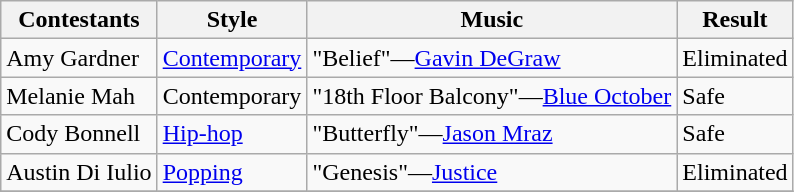<table class="wikitable">
<tr>
<th>Contestants</th>
<th>Style</th>
<th>Music</th>
<th>Result</th>
</tr>
<tr>
<td>Amy Gardner</td>
<td><a href='#'>Contemporary</a></td>
<td>"Belief"—<a href='#'>Gavin DeGraw</a></td>
<td>Eliminated</td>
</tr>
<tr>
<td>Melanie Mah</td>
<td>Contemporary</td>
<td>"18th Floor Balcony"—<a href='#'>Blue October</a></td>
<td>Safe</td>
</tr>
<tr>
<td>Cody Bonnell</td>
<td><a href='#'>Hip-hop</a></td>
<td>"Butterfly"—<a href='#'>Jason Mraz</a></td>
<td>Safe</td>
</tr>
<tr>
<td>Austin Di Iulio</td>
<td><a href='#'>Popping</a></td>
<td>"Genesis"—<a href='#'>Justice</a></td>
<td>Eliminated</td>
</tr>
<tr>
</tr>
</table>
